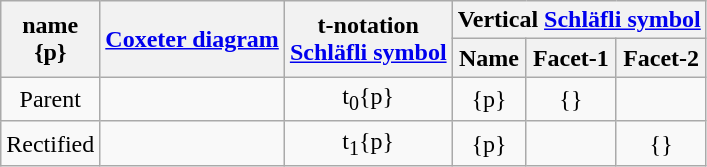<table class="wikitable">
<tr>
<th rowspan=2>name<br>{p}</th>
<th rowspan=2><a href='#'>Coxeter diagram</a></th>
<th rowspan=2>t-notation<br><a href='#'>Schläfli symbol</a></th>
<th colspan=3>Vertical <a href='#'>Schläfli symbol</a></th>
</tr>
<tr>
<th>Name</th>
<th>Facet-1</th>
<th>Facet-2</th>
</tr>
<tr align=center>
<td>Parent</td>
<td></td>
<td>t<sub>0</sub>{p}</td>
<td>{p}</td>
<td>{}</td>
<td></td>
</tr>
<tr align=center>
<td>Rectified</td>
<td></td>
<td>t<sub>1</sub>{p}</td>
<td>{p}</td>
<td></td>
<td>{}</td>
</tr>
</table>
